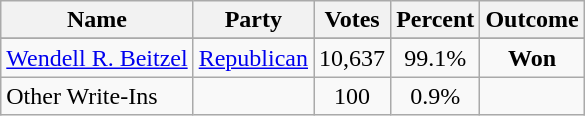<table class=wikitable style="text-align:center">
<tr>
<th>Name</th>
<th>Party</th>
<th>Votes</th>
<th>Percent</th>
<th>Outcome</th>
</tr>
<tr>
</tr>
<tr>
<td align=left><a href='#'>Wendell R. Beitzel</a></td>
<td><a href='#'>Republican</a></td>
<td>10,637</td>
<td>99.1%</td>
<td><strong>Won</strong></td>
</tr>
<tr>
<td align=left>Other Write-Ins</td>
<td></td>
<td>100</td>
<td>0.9%</td>
<td></td>
</tr>
</table>
